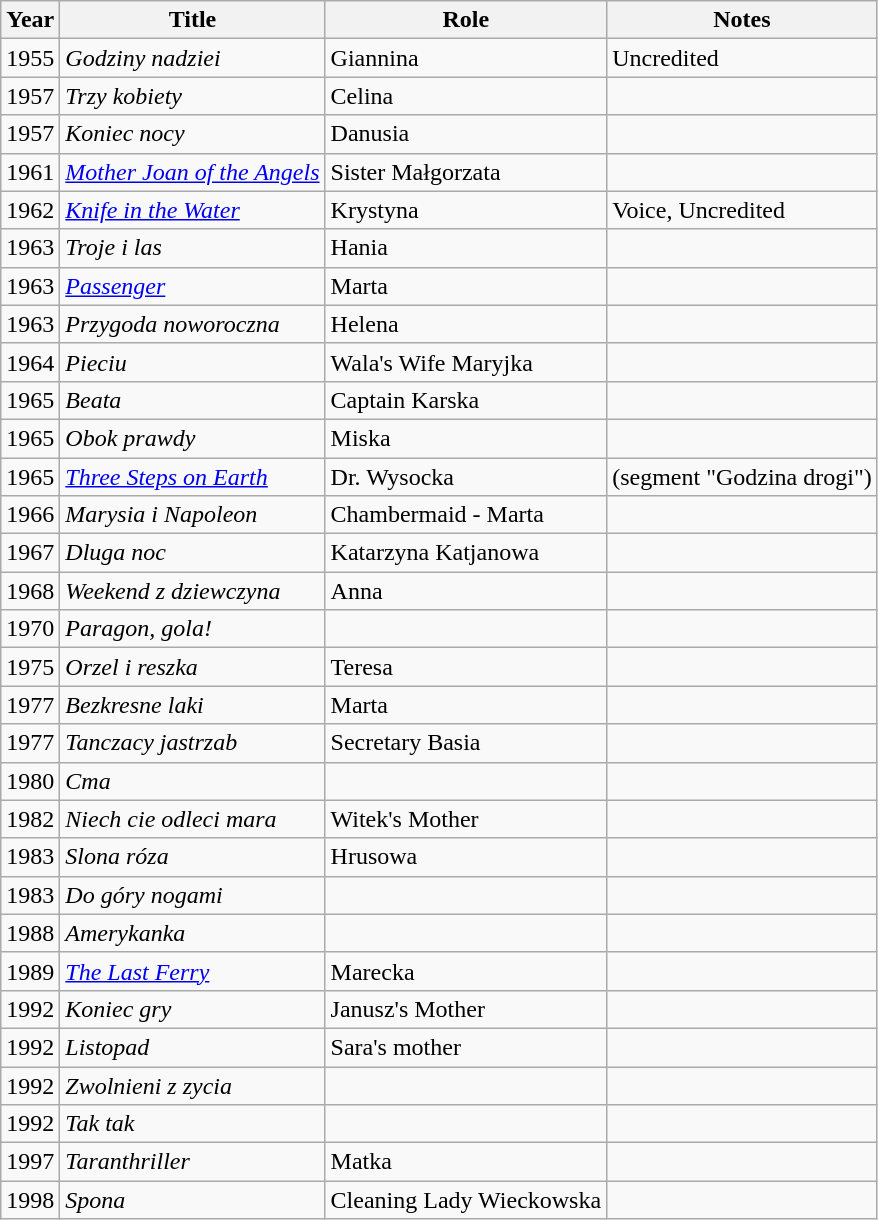<table class="wikitable sortable">
<tr>
<th>Year</th>
<th>Title</th>
<th>Role</th>
<th class="unsortable">Notes</th>
</tr>
<tr>
<td>1955</td>
<td><em>Godziny nadziei</em></td>
<td>Giannina</td>
<td>Uncredited</td>
</tr>
<tr>
<td>1957</td>
<td><em>Trzy kobiety</em></td>
<td>Celina</td>
<td></td>
</tr>
<tr>
<td>1957</td>
<td><em>Koniec nocy</em></td>
<td>Danusia</td>
<td></td>
</tr>
<tr>
<td>1961</td>
<td><em><a href='#'>Mother Joan of the Angels</a></em></td>
<td>Sister Małgorzata</td>
<td></td>
</tr>
<tr>
<td>1962</td>
<td><em><a href='#'>Knife in the Water</a></em></td>
<td>Krystyna</td>
<td>Voice, Uncredited</td>
</tr>
<tr>
<td>1963</td>
<td><em>Troje i las</em></td>
<td>Hania</td>
<td></td>
</tr>
<tr>
<td>1963</td>
<td><em><a href='#'>Passenger</a></em></td>
<td>Marta</td>
<td></td>
</tr>
<tr>
<td>1963</td>
<td><em>Przygoda noworoczna</em></td>
<td>Helena</td>
<td></td>
</tr>
<tr>
<td>1964</td>
<td><em>Pieciu</em></td>
<td>Wala's Wife Maryjka</td>
<td></td>
</tr>
<tr>
<td>1965</td>
<td><em>Beata</em></td>
<td>Captain Karska</td>
<td></td>
</tr>
<tr>
<td>1965</td>
<td><em>Obok prawdy</em></td>
<td>Miska</td>
<td></td>
</tr>
<tr>
<td>1965</td>
<td><em><a href='#'>Three Steps on Earth</a></em></td>
<td>Dr. Wysocka</td>
<td>(segment "Godzina drogi")</td>
</tr>
<tr>
<td>1966</td>
<td><em>Marysia i Napoleon</em></td>
<td>Chambermaid - Marta</td>
<td></td>
</tr>
<tr>
<td>1967</td>
<td><em>Dluga noc</em></td>
<td>Katarzyna Katjanowa</td>
<td></td>
</tr>
<tr>
<td>1968</td>
<td><em>Weekend z dziewczyna</em></td>
<td>Anna</td>
<td></td>
</tr>
<tr>
<td>1970</td>
<td><em>Paragon, gola!</em></td>
<td></td>
<td></td>
</tr>
<tr>
<td>1975</td>
<td><em>Orzel i reszka</em></td>
<td>Teresa</td>
<td></td>
</tr>
<tr>
<td>1977</td>
<td><em>Bezkresne laki</em></td>
<td>Marta</td>
<td></td>
</tr>
<tr>
<td>1977</td>
<td><em>Tanczacy jastrzab</em></td>
<td>Secretary Basia</td>
<td></td>
</tr>
<tr>
<td>1980</td>
<td><em>Cma</em></td>
<td></td>
<td></td>
</tr>
<tr>
<td>1982</td>
<td><em>Niech cie odleci mara</em></td>
<td>Witek's Mother</td>
<td></td>
</tr>
<tr>
<td>1983</td>
<td><em>Slona róza</em></td>
<td>Hrusowa</td>
<td></td>
</tr>
<tr>
<td>1983</td>
<td><em>Do góry nogami</em></td>
<td></td>
<td></td>
</tr>
<tr>
<td>1988</td>
<td><em>Amerykanka</em></td>
<td></td>
<td></td>
</tr>
<tr>
<td>1989</td>
<td><em><a href='#'>The Last Ferry</a></em></td>
<td>Marecka</td>
<td></td>
</tr>
<tr>
<td>1992</td>
<td><em>Koniec gry</em></td>
<td>Janusz's Mother</td>
<td></td>
</tr>
<tr>
<td>1992</td>
<td><em>Listopad</em></td>
<td>Sara's mother</td>
<td></td>
</tr>
<tr>
<td>1992</td>
<td><em>Zwolnieni z zycia</em></td>
<td></td>
<td></td>
</tr>
<tr>
<td>1992</td>
<td><em>Tak tak</em></td>
<td></td>
<td></td>
</tr>
<tr>
<td>1997</td>
<td><em>Taranthriller</em></td>
<td>Matka</td>
<td></td>
</tr>
<tr>
<td>1998</td>
<td><em>Spona</em></td>
<td>Cleaning Lady Wieckowska</td>
<td></td>
</tr>
</table>
